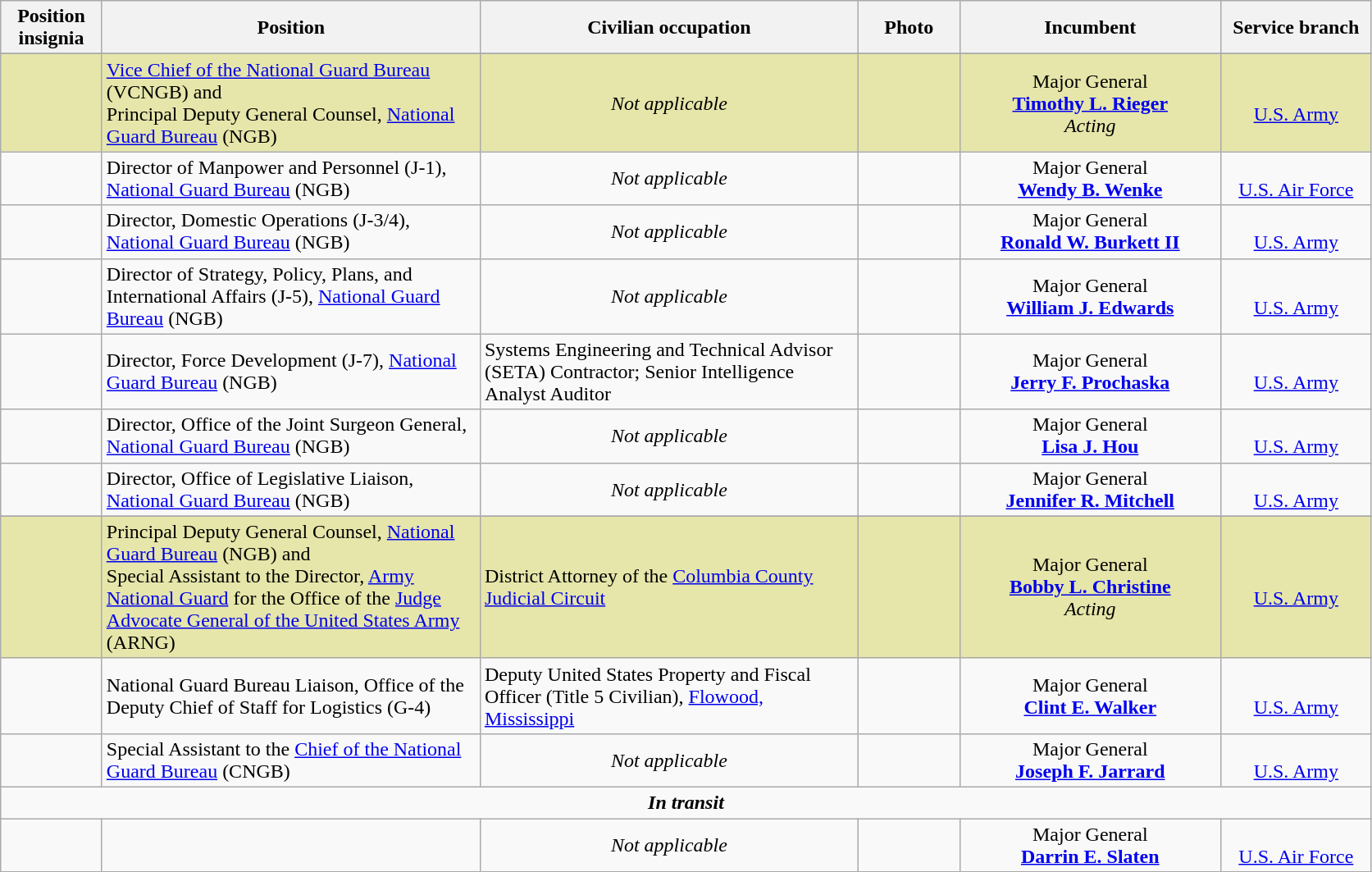<table class="wikitable">
<tr>
<th width="75" style="text-align:center">Position insignia</th>
<th width="300" style="text-align:center">Position</th>
<th width="300" style="text-align:center">Civilian occupation</th>
<th width="75" style="text-align:center">Photo</th>
<th width="205" style="text-align:center">Incumbent</th>
<th width="115" style="text-align:center">Service branch</th>
</tr>
<tr>
</tr>
<tr style=background:#e6e6aa;>
<td> </td>
<td><a href='#'>Vice Chief of the National Guard Bureau</a> (VCNGB) and<br>Principal Deputy General Counsel, <a href='#'>National Guard Bureau</a> (NGB)</td>
<td style="text-align:center"><em>Not applicable</em></td>
<td></td>
<td style="text-align:center">Major General<br><strong><a href='#'>Timothy L. Rieger</a></strong><br><em>Acting</em></td>
<td style="text-align:center"><br><a href='#'>U.S. Army</a></td>
</tr>
<tr>
<td></td>
<td>Director of Manpower and Personnel (J-1), <a href='#'>National Guard Bureau</a> (NGB)</td>
<td style="text-align:center"><em>Not applicable</em></td>
<td></td>
<td style="text-align:center">Major General<br><strong><a href='#'>Wendy B. Wenke</a></strong></td>
<td style="text-align:center"><br><a href='#'>U.S. Air Force</a></td>
</tr>
<tr>
<td></td>
<td>Director, Domestic Operations (J-3/4), <a href='#'>National Guard Bureau</a> (NGB)</td>
<td style="text-align:center"><em>Not applicable</em></td>
<td></td>
<td style="text-align:center">Major General<br><strong><a href='#'>Ronald W. Burkett II</a></strong></td>
<td style="text-align:center"><br><a href='#'>U.S. Army</a></td>
</tr>
<tr>
<td></td>
<td>Director of Strategy, Policy, Plans, and International Affairs (J-5), <a href='#'>National Guard Bureau</a> (NGB)</td>
<td style="text-align:center"><em>Not applicable</em></td>
<td></td>
<td style="text-align:center">Major General<br><strong><a href='#'>William J. Edwards</a></strong></td>
<td style="text-align:center"><br><a href='#'>U.S. Army</a></td>
</tr>
<tr>
<td></td>
<td>Director, Force Development (J-7), <a href='#'>National Guard Bureau</a> (NGB)</td>
<td>Systems Engineering and Technical Advisor (SETA) Contractor; Senior Intelligence Analyst Auditor</td>
<td></td>
<td style="text-align:center">Major General<br><strong><a href='#'>Jerry F. Prochaska</a></strong></td>
<td style="text-align:center"><br><a href='#'>U.S. Army</a></td>
</tr>
<tr>
<td></td>
<td>Director, Office of the Joint Surgeon General, <a href='#'>National Guard Bureau</a> (NGB)</td>
<td style="text-align:center"><em>Not applicable</em></td>
<td></td>
<td style="text-align:center">Major General<br><strong><a href='#'>Lisa J. Hou</a></strong></td>
<td style="text-align:center"><br><a href='#'>U.S. Army</a></td>
</tr>
<tr>
<td></td>
<td>Director, Office of Legislative Liaison, <a href='#'>National Guard Bureau</a> (NGB)</td>
<td style="text-align:center"><em>Not applicable</em></td>
<td></td>
<td style="text-align:center">Major General<br><strong><a href='#'>Jennifer R. Mitchell</a></strong></td>
<td style="text-align:center"><br><a href='#'>U.S. Army</a></td>
</tr>
<tr>
</tr>
<tr style=background:#e6e6aa;>
<td> </td>
<td>Principal Deputy General Counsel, <a href='#'>National Guard Bureau</a> (NGB) and<br>Special Assistant to the Director, <a href='#'>Army National Guard</a> for the Office of the <a href='#'>Judge Advocate General of the United States Army</a> (ARNG)</td>
<td>District Attorney of the <a href='#'>Columbia County</a> <a href='#'>Judicial Circuit</a></td>
<td></td>
<td style="text-align:center">Major General<br><strong><a href='#'>Bobby L. Christine</a></strong><br><em>Acting</em></td>
<td style="text-align:center"><br><a href='#'>U.S. Army</a></td>
</tr>
<tr>
<td> </td>
<td>National Guard Bureau Liaison, Office of the Deputy Chief of Staff for Logistics (G-4)</td>
<td>Deputy United States Property and Fiscal Officer (Title 5 Civilian), <a href='#'>Flowood, Mississippi</a></td>
<td></td>
<td style="text-align:center">Major General<br><strong><a href='#'>Clint E. Walker</a></strong></td>
<td style="text-align:center"><br><a href='#'>U.S. Army</a></td>
</tr>
<tr>
<td></td>
<td>Special Assistant to the <a href='#'>Chief of the National Guard Bureau</a> (CNGB)</td>
<td style="text-align:center"><em>Not applicable</em></td>
<td></td>
<td style="text-align:center">Major General<br><strong><a href='#'>Joseph F. Jarrard</a></strong></td>
<td style="text-align:center"><br><a href='#'>U.S. Army</a></td>
</tr>
<tr>
<td colspan="6" style="text-align:center"><strong><em>In transit</em></strong></td>
</tr>
<tr>
<td></td>
<td></td>
<td style="text-align:center"><em>Not applicable</em></td>
<td></td>
<td style="text-align:center">Major General<br><strong><a href='#'>Darrin E. Slaten</a></strong></td>
<td style="text-align:center"><br><a href='#'>U.S. Air Force</a></td>
</tr>
</table>
